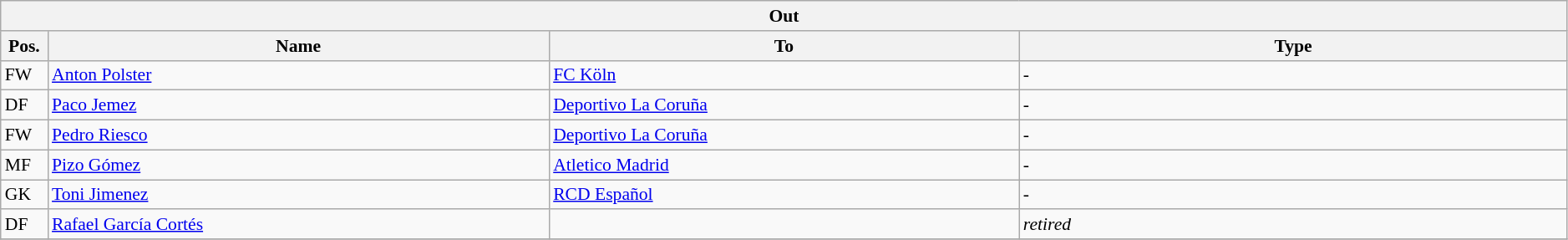<table class="wikitable" style="font-size:90%;width:99%;">
<tr>
<th colspan="4">Out</th>
</tr>
<tr>
<th width=3%>Pos.</th>
<th width=32%>Name</th>
<th width=30%>To</th>
<th width=35%>Type</th>
</tr>
<tr>
<td>FW</td>
<td><a href='#'>Anton Polster</a></td>
<td><a href='#'>FC Köln</a></td>
<td>-</td>
</tr>
<tr>
<td>DF</td>
<td><a href='#'>Paco Jemez</a></td>
<td><a href='#'>Deportivo La Coruña</a></td>
<td>-</td>
</tr>
<tr>
<td>FW</td>
<td><a href='#'>Pedro Riesco</a></td>
<td><a href='#'>Deportivo La Coruña</a></td>
<td>-</td>
</tr>
<tr>
<td>MF</td>
<td><a href='#'>Pizo Gómez</a></td>
<td><a href='#'>Atletico Madrid</a></td>
<td>-</td>
</tr>
<tr>
<td>GK</td>
<td><a href='#'>Toni Jimenez</a></td>
<td><a href='#'>RCD Español</a></td>
<td>-</td>
</tr>
<tr>
<td>DF</td>
<td><a href='#'>Rafael García Cortés</a></td>
<td></td>
<td><em>retired</em></td>
</tr>
<tr>
</tr>
</table>
